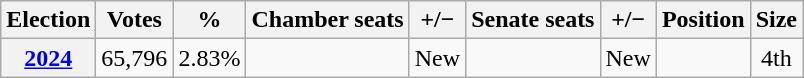<table class="wikitable" style="text-align:center">
<tr>
<th>Election</th>
<th>Votes</th>
<th>%</th>
<th>Chamber seats</th>
<th>+/−</th>
<th>Senate seats</th>
<th>+/−</th>
<th>Position</th>
<th>Size</th>
</tr>
<tr>
<th><a href='#'>2024</a></th>
<td>65,796</td>
<td>2.83%</td>
<td></td>
<td>New</td>
<td></td>
<td>New</td>
<td></td>
<td> 4th</td>
</tr>
</table>
